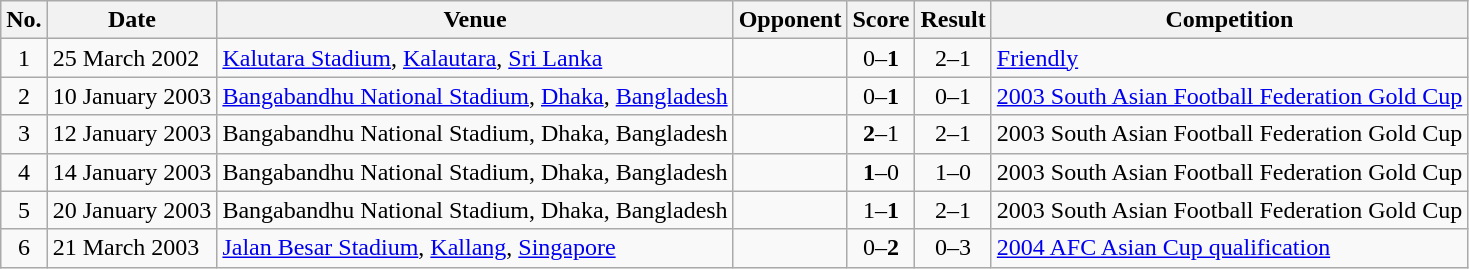<table class="wikitable plainrowheaders sortable">
<tr>
<th scope="col">No.</th>
<th scope="col">Date</th>
<th scope="col">Venue</th>
<th scope="col">Opponent</th>
<th scope="col">Score</th>
<th scope="col">Result</th>
<th scope="col">Competition</th>
</tr>
<tr>
<td align="center">1</td>
<td>25 March 2002</td>
<td><a href='#'>Kalutara Stadium</a>, <a href='#'>Kalautara</a>, <a href='#'>Sri Lanka</a></td>
<td></td>
<td align="center">0–<strong>1</strong></td>
<td align="center">2–1</td>
<td><a href='#'>Friendly</a></td>
</tr>
<tr>
<td align="center">2</td>
<td>10 January 2003</td>
<td><a href='#'>Bangabandhu National Stadium</a>, <a href='#'>Dhaka</a>, <a href='#'>Bangladesh</a></td>
<td></td>
<td align="center">0–<strong>1</strong></td>
<td align="center">0–1</td>
<td><a href='#'>2003 South Asian Football Federation Gold Cup</a></td>
</tr>
<tr>
<td align="center">3</td>
<td>12 January 2003</td>
<td>Bangabandhu National Stadium, Dhaka, Bangladesh</td>
<td></td>
<td align="center"><strong>2</strong>–1</td>
<td align="center">2–1</td>
<td>2003 South Asian Football Federation Gold Cup</td>
</tr>
<tr>
<td align="center">4</td>
<td>14 January 2003</td>
<td>Bangabandhu National Stadium, Dhaka, Bangladesh</td>
<td></td>
<td align="center"><strong>1</strong>–0</td>
<td align="center">1–0</td>
<td>2003 South Asian Football Federation Gold Cup</td>
</tr>
<tr>
<td align="center">5</td>
<td>20 January 2003</td>
<td>Bangabandhu National Stadium, Dhaka, Bangladesh</td>
<td></td>
<td align="center">1–<strong>1</strong></td>
<td align="center">2–1</td>
<td>2003 South Asian Football Federation Gold Cup</td>
</tr>
<tr>
<td align="center">6</td>
<td>21 March 2003</td>
<td><a href='#'>Jalan Besar Stadium</a>, <a href='#'>Kallang</a>, <a href='#'>Singapore</a></td>
<td></td>
<td align="center">0–<strong>2</strong></td>
<td align="center">0–3</td>
<td><a href='#'>2004 AFC Asian Cup qualification</a></td>
</tr>
</table>
